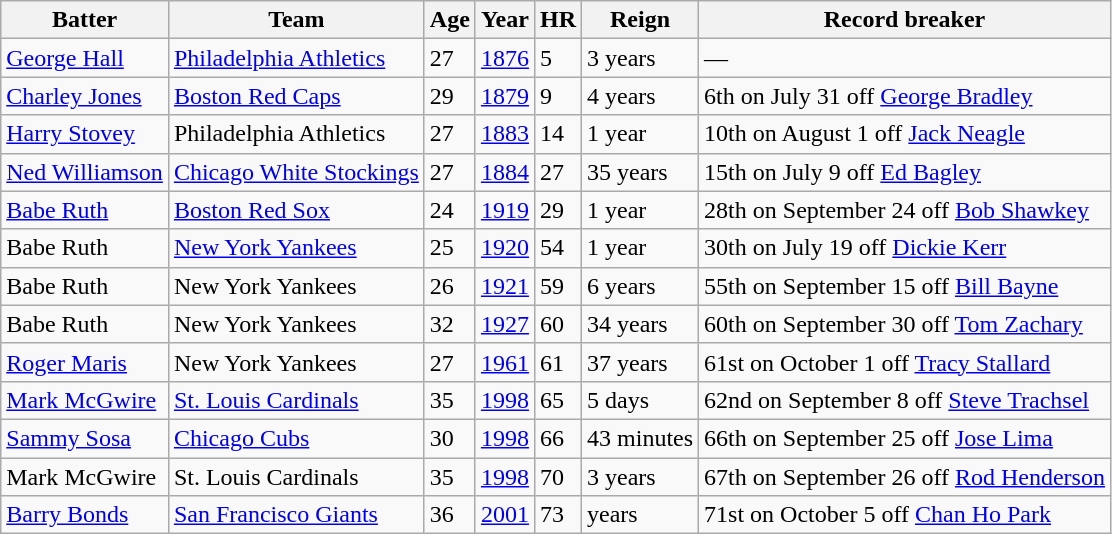<table class="wikitable sortable">
<tr>
<th>Batter</th>
<th>Team</th>
<th>Age</th>
<th>Year</th>
<th>HR</th>
<th>Reign</th>
<th>Record breaker</th>
</tr>
<tr>
<td><a href='#'>George Hall</a></td>
<td><a href='#'>Philadelphia Athletics</a></td>
<td>27</td>
<td><a href='#'>1876</a></td>
<td>5</td>
<td>3 years</td>
<td>—</td>
</tr>
<tr>
<td><a href='#'>Charley Jones</a></td>
<td><a href='#'>Boston Red Caps</a></td>
<td>29</td>
<td><a href='#'>1879</a></td>
<td>9</td>
<td>4 years</td>
<td>6th on July 31 off <a href='#'>George Bradley</a></td>
</tr>
<tr>
<td><a href='#'>Harry Stovey</a></td>
<td>Philadelphia Athletics</td>
<td>27</td>
<td><a href='#'>1883</a></td>
<td>14</td>
<td>1 year</td>
<td>10th on August 1 off <a href='#'>Jack Neagle</a></td>
</tr>
<tr>
<td><a href='#'>Ned Williamson</a></td>
<td><a href='#'>Chicago White Stockings</a></td>
<td>27</td>
<td><a href='#'>1884</a></td>
<td>27</td>
<td>35 years</td>
<td>15th on July 9 off <a href='#'>Ed Bagley</a></td>
</tr>
<tr>
<td><a href='#'>Babe Ruth</a></td>
<td><a href='#'>Boston Red Sox</a></td>
<td>24</td>
<td><a href='#'>1919</a></td>
<td>29</td>
<td>1 year</td>
<td>28th on September 24 off <a href='#'>Bob Shawkey</a></td>
</tr>
<tr>
<td>Babe Ruth</td>
<td><a href='#'>New York Yankees</a></td>
<td>25</td>
<td><a href='#'>1920</a></td>
<td>54</td>
<td>1 year</td>
<td>30th on July 19 off <a href='#'>Dickie Kerr</a></td>
</tr>
<tr>
<td>Babe Ruth</td>
<td>New York Yankees</td>
<td>26</td>
<td><a href='#'>1921</a></td>
<td>59</td>
<td>6 years</td>
<td>55th on September 15 off <a href='#'>Bill Bayne</a></td>
</tr>
<tr>
<td>Babe Ruth</td>
<td>New York Yankees</td>
<td>32</td>
<td><a href='#'>1927</a></td>
<td>60</td>
<td>34 years</td>
<td>60th on September 30 off <a href='#'>Tom Zachary</a></td>
</tr>
<tr>
<td><a href='#'>Roger Maris</a></td>
<td>New York Yankees</td>
<td>27</td>
<td><a href='#'>1961</a></td>
<td>61</td>
<td>37 years</td>
<td>61st on October 1 off <a href='#'>Tracy Stallard</a></td>
</tr>
<tr>
<td><a href='#'>Mark McGwire</a></td>
<td><a href='#'>St. Louis Cardinals</a></td>
<td>35</td>
<td><a href='#'>1998</a></td>
<td>65</td>
<td>5 days</td>
<td>62nd on September 8 off <a href='#'>Steve Trachsel</a></td>
</tr>
<tr>
<td><a href='#'>Sammy Sosa</a></td>
<td><a href='#'>Chicago Cubs</a></td>
<td>30</td>
<td><a href='#'>1998</a></td>
<td>66</td>
<td>43 minutes</td>
<td>66th on September 25 off <a href='#'>Jose Lima</a></td>
</tr>
<tr>
<td>Mark McGwire</td>
<td>St. Louis Cardinals</td>
<td>35</td>
<td><a href='#'>1998</a></td>
<td>70</td>
<td>3 years</td>
<td>67th on September 26 off <a href='#'>Rod Henderson</a></td>
</tr>
<tr>
<td><a href='#'>Barry Bonds</a></td>
<td><a href='#'>San Francisco Giants</a></td>
<td>36</td>
<td><a href='#'>2001</a></td>
<td>73</td>
<td> years</td>
<td>71st on October 5 off <a href='#'>Chan Ho Park</a></td>
</tr>
</table>
